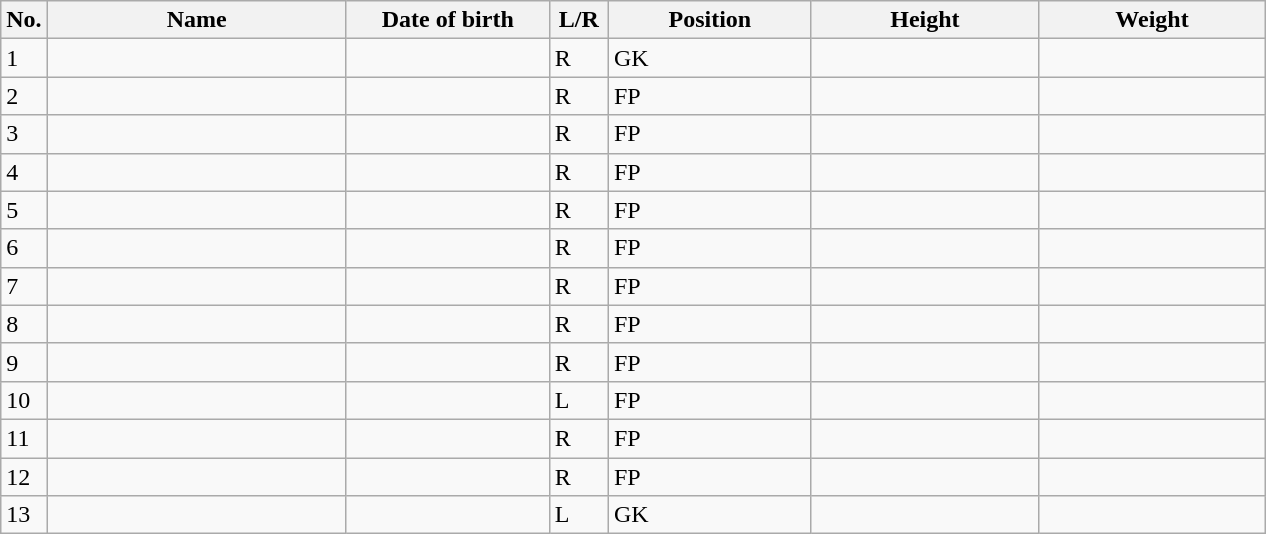<table class=wikitable sortable style=font-size:100%; text-align:center;>
<tr>
<th>No.</th>
<th style=width:12em>Name</th>
<th style=width:8em>Date of birth</th>
<th style=width:2em>L/R</th>
<th style=width:8em>Position</th>
<th style=width:9em>Height</th>
<th style=width:9em>Weight</th>
</tr>
<tr>
<td>1</td>
<td align=left></td>
<td></td>
<td>R</td>
<td>GK</td>
<td></td>
<td></td>
</tr>
<tr>
<td>2</td>
<td align=left></td>
<td></td>
<td>R</td>
<td>FP</td>
<td></td>
<td></td>
</tr>
<tr>
<td>3</td>
<td align=left></td>
<td></td>
<td>R</td>
<td>FP</td>
<td></td>
<td></td>
</tr>
<tr>
<td>4</td>
<td align=left></td>
<td></td>
<td>R</td>
<td>FP</td>
<td></td>
<td></td>
</tr>
<tr>
<td>5</td>
<td align=left></td>
<td></td>
<td>R</td>
<td>FP</td>
<td></td>
<td></td>
</tr>
<tr>
<td>6</td>
<td align=left></td>
<td></td>
<td>R</td>
<td>FP</td>
<td></td>
<td></td>
</tr>
<tr>
<td>7</td>
<td align=left></td>
<td></td>
<td>R</td>
<td>FP</td>
<td></td>
<td></td>
</tr>
<tr>
<td>8</td>
<td align=left></td>
<td></td>
<td>R</td>
<td>FP</td>
<td></td>
<td></td>
</tr>
<tr>
<td>9</td>
<td align=left></td>
<td></td>
<td>R</td>
<td>FP</td>
<td></td>
<td></td>
</tr>
<tr>
<td>10</td>
<td align=left></td>
<td></td>
<td>L</td>
<td>FP</td>
<td></td>
<td></td>
</tr>
<tr>
<td>11</td>
<td align=left></td>
<td></td>
<td>R</td>
<td>FP</td>
<td></td>
<td></td>
</tr>
<tr>
<td>12</td>
<td align=left></td>
<td></td>
<td>R</td>
<td>FP</td>
<td></td>
<td></td>
</tr>
<tr>
<td>13</td>
<td align=left></td>
<td></td>
<td>L</td>
<td>GK</td>
<td></td>
<td></td>
</tr>
</table>
